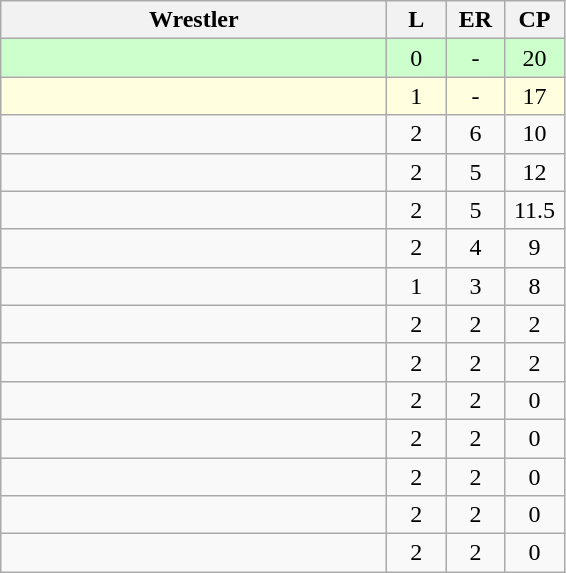<table class="wikitable" style="text-align: center;" |>
<tr>
<th width="250">Wrestler</th>
<th width="32">L</th>
<th width="32">ER</th>
<th width="32">CP</th>
</tr>
<tr bgcolor="ccffcc">
<td style="text-align:left;"></td>
<td>0</td>
<td>-</td>
<td>20</td>
</tr>
<tr bgcolor="lightyellow">
<td style="text-align:left;"></td>
<td>1</td>
<td>-</td>
<td>17</td>
</tr>
<tr>
<td style="text-align:left;"></td>
<td>2</td>
<td>6</td>
<td>10</td>
</tr>
<tr>
<td style="text-align:left;"></td>
<td>2</td>
<td>5</td>
<td>12</td>
</tr>
<tr>
<td style="text-align:left;"></td>
<td>2</td>
<td>5</td>
<td>11.5</td>
</tr>
<tr>
<td style="text-align:left;"></td>
<td>2</td>
<td>4</td>
<td>9</td>
</tr>
<tr>
<td style="text-align:left;"></td>
<td>1</td>
<td>3</td>
<td>8</td>
</tr>
<tr>
<td style="text-align:left;"></td>
<td>2</td>
<td>2</td>
<td>2</td>
</tr>
<tr>
<td style="text-align:left;"></td>
<td>2</td>
<td>2</td>
<td>2</td>
</tr>
<tr>
<td style="text-align:left;"></td>
<td>2</td>
<td>2</td>
<td>0</td>
</tr>
<tr>
<td style="text-align:left;"></td>
<td>2</td>
<td>2</td>
<td>0</td>
</tr>
<tr>
<td style="text-align:left;"></td>
<td>2</td>
<td>2</td>
<td>0</td>
</tr>
<tr>
<td style="text-align:left;"></td>
<td>2</td>
<td>2</td>
<td>0</td>
</tr>
<tr>
<td style="text-align:left;"></td>
<td>2</td>
<td>2</td>
<td>0</td>
</tr>
</table>
